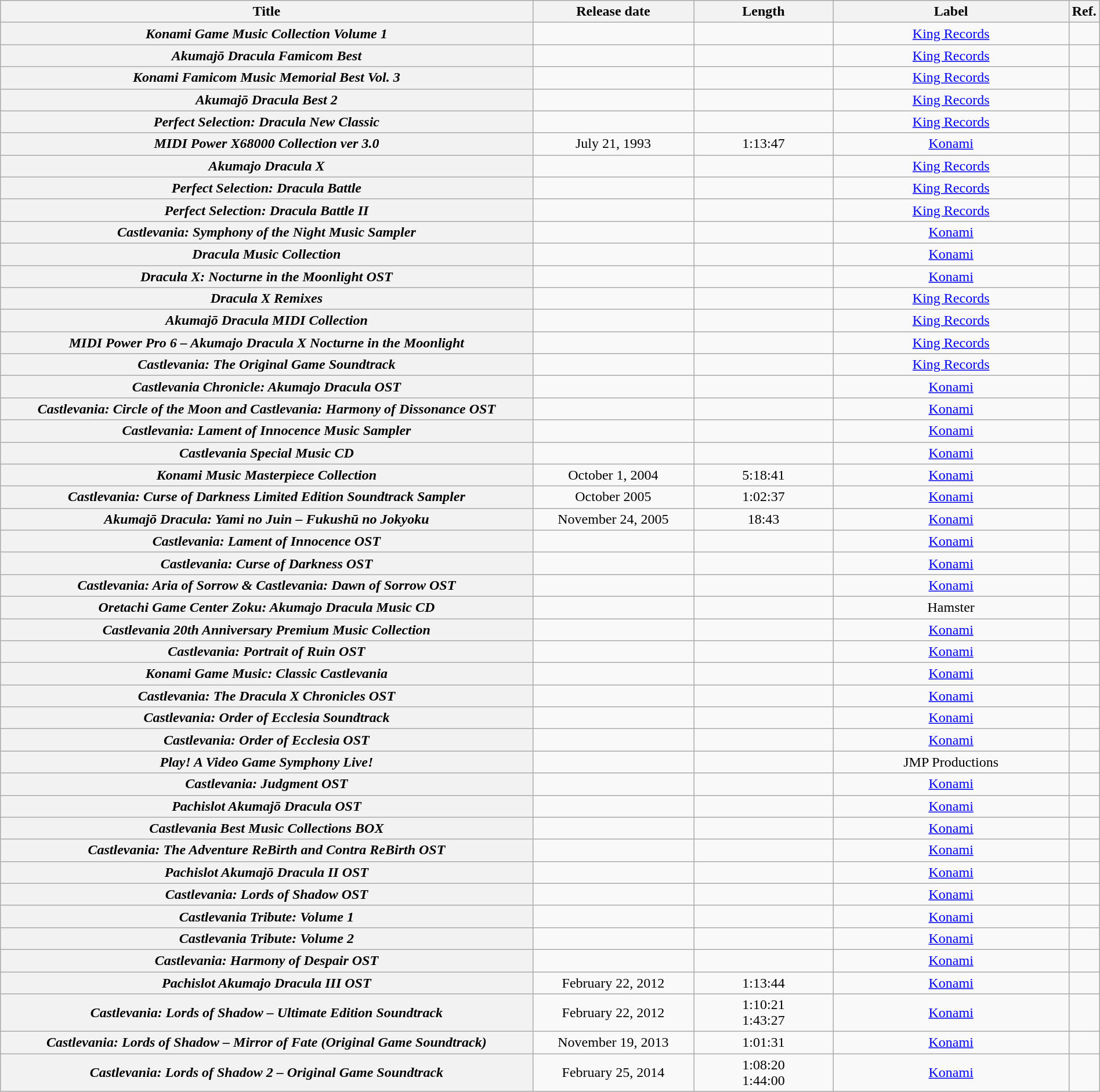<table class="wikitable sortable plainrowheaders" style="width: 100%;">
<tr>
<th style="width:50%;" scope="col">Title</th>
<th style="width:15%;" scope="col">Release date</th>
<th style="width:13%;" scope="col" data-sort- type="number">Length</th>
<th style="width:30%;" scope="col">Label</th>
<th style="width:2%;" scope="col" class="unsortable">Ref.</th>
</tr>
<tr style="text-align: center;">
<th scope="row" style="text-align:center;"><em>Konami Game Music Collection Volume 1</em></th>
<td></td>
<td></td>
<td><a href='#'>King Records</a></td>
<td></td>
</tr>
<tr style="text-align: center;">
<th scope="row" style="text-align:center;"><em>Akumajō Dracula Famicom Best</em></th>
<td></td>
<td></td>
<td><a href='#'>King Records</a></td>
<td></td>
</tr>
<tr style="text-align: center;">
<th scope="row" style="text-align:center;"><em>Konami Famicom Music Memorial Best Vol. 3</em></th>
<td></td>
<td></td>
<td><a href='#'>King Records</a></td>
<td></td>
</tr>
<tr style="text-align: center;">
<th scope="row" style="text-align:center;"><em>Akumajō Dracula Best 2</em></th>
<td></td>
<td></td>
<td><a href='#'>King Records</a></td>
<td></td>
</tr>
<tr style="text-align: center;">
<th scope="row" style="text-align:center;"><em>Perfect Selection: Dracula New Classic</em></th>
<td></td>
<td></td>
<td><a href='#'>King Records</a></td>
<td></td>
</tr>
<tr style="text-align: center;">
<th scope="row" style="text-align:center;"><em>MIDI Power X68000 Collection ver 3.0</em></th>
<td>July 21, 1993</td>
<td>1:13:47</td>
<td><a href='#'>Konami</a></td>
<td></td>
</tr>
<tr style="text-align: center;">
<th scope="row" style="text-align:center;"><em>Akumajo Dracula X</em></th>
<td></td>
<td></td>
<td><a href='#'>King Records</a></td>
<td></td>
</tr>
<tr style="text-align: center;">
<th scope="row" style="text-align:center;"><em>Perfect Selection: Dracula Battle</em></th>
<td></td>
<td></td>
<td><a href='#'>King Records</a></td>
<td></td>
</tr>
<tr style="text-align: center;">
<th scope="row" style="text-align:center;"><em>Perfect Selection: Dracula Battle II</em></th>
<td></td>
<td></td>
<td><a href='#'>King Records</a></td>
<td></td>
</tr>
<tr style="text-align: center;">
<th scope="row" style="text-align:center;"><em>Castlevania: Symphony of the Night Music Sampler</em></th>
<td></td>
<td></td>
<td><a href='#'>Konami</a></td>
<td></td>
</tr>
<tr style="text-align: center;">
<th scope="row" style="text-align:center;"><em>Dracula Music Collection</em></th>
<td></td>
<td></td>
<td><a href='#'>Konami</a></td>
<td></td>
</tr>
<tr style="text-align: center;">
<th scope="row" style="text-align:center;"><em>Dracula X: Nocturne in the Moonlight OST</em></th>
<td></td>
<td></td>
<td><a href='#'>Konami</a></td>
<td></td>
</tr>
<tr style="text-align: center;">
<th scope="row" style="text-align:center;"><em>Dracula X Remixes</em></th>
<td></td>
<td></td>
<td><a href='#'>King Records</a></td>
<td></td>
</tr>
<tr style="text-align: center;">
<th scope="row" style="text-align:center;"><em>Akumajō Dracula MIDI Collection</em></th>
<td></td>
<td></td>
<td><a href='#'>King Records</a></td>
<td></td>
</tr>
<tr style="text-align: center;">
<th scope="row" style="text-align:center;"><em>MIDI Power Pro 6 – Akumajo Dracula X Nocturne in the Moonlight</em></th>
<td></td>
<td></td>
<td><a href='#'>King Records</a></td>
<td></td>
</tr>
<tr style="text-align: center;">
<th scope="row" style="text-align:center;"><em>Castlevania: The Original Game Soundtrack</em></th>
<td></td>
<td></td>
<td><a href='#'>King Records</a></td>
<td></td>
</tr>
<tr style="text-align: center;">
<th scope="row" style="text-align:center;"><em>Castlevania Chronicle: Akumajo Dracula OST</em></th>
<td></td>
<td></td>
<td><a href='#'>Konami</a></td>
<td></td>
</tr>
<tr style="text-align: center;">
<th scope="row" style="text-align:center;"><em>Castlevania: Circle of the Moon and Castlevania: Harmony of Dissonance OST</em></th>
<td></td>
<td></td>
<td><a href='#'>Konami</a></td>
<td></td>
</tr>
<tr style="text-align: center;">
<th scope="row" style="text-align:center;"><em>Castlevania: Lament of Innocence Music Sampler</em></th>
<td></td>
<td></td>
<td><a href='#'>Konami</a></td>
<td></td>
</tr>
<tr style="text-align: center;">
<th scope="row" style="text-align:center;"><em>Castlevania Special Music CD</em></th>
<td></td>
<td></td>
<td><a href='#'>Konami</a></td>
<td></td>
</tr>
<tr style="text-align: center;">
<th scope="row" style="text-align:center;"><em>Konami Music Masterpiece Collection</em></th>
<td>October 1, 2004</td>
<td>5:18:41</td>
<td><a href='#'>Konami</a></td>
<td></td>
</tr>
<tr style="text-align: center;">
<th scope="row" style="text-align:center;"><em>Castlevania: Curse of Darkness Limited Edition Soundtrack Sampler</em></th>
<td>October 2005</td>
<td>1:02:37</td>
<td><a href='#'>Konami</a></td>
<td></td>
</tr>
<tr style="text-align: center;">
<th scope="row" style="text-align:center;"><em>Akumajō Dracula: Yami no Juin – Fukushū no Jokyoku</em></th>
<td>November 24, 2005</td>
<td>18:43</td>
<td><a href='#'>Konami</a></td>
<td></td>
</tr>
<tr style="text-align: center;">
<th scope="row" style="text-align:center;"><em>Castlevania: Lament of Innocence OST</em></th>
<td></td>
<td></td>
<td><a href='#'>Konami</a></td>
<td></td>
</tr>
<tr style="text-align: center;">
<th scope="row" style="text-align:center;"><em>Castlevania: Curse of Darkness OST</em></th>
<td></td>
<td></td>
<td><a href='#'>Konami</a></td>
<td></td>
</tr>
<tr style="text-align: center;">
<th scope="row" style="text-align:center;"><em>Castlevania: Aria of Sorrow & Castlevania: Dawn of Sorrow OST</em></th>
<td></td>
<td></td>
<td><a href='#'>Konami</a></td>
<td></td>
</tr>
<tr style="text-align: center;">
<th scope="row" style="text-align:center;"><em>Oretachi Game Center Zoku: Akumajo Dracula Music CD</em></th>
<td></td>
<td></td>
<td>Hamster</td>
<td></td>
</tr>
<tr style="text-align: center;">
<th scope="row" style="text-align:center;"><em>Castlevania 20th Anniversary Premium Music Collection</em></th>
<td></td>
<td></td>
<td><a href='#'>Konami</a></td>
<td></td>
</tr>
<tr style="text-align: center;">
<th scope="row" style="text-align:center;"><em>Castlevania: Portrait of Ruin OST</em></th>
<td></td>
<td></td>
<td><a href='#'>Konami</a></td>
<td></td>
</tr>
<tr style="text-align: center;">
<th scope="row" style="text-align:center;"><em>Konami Game Music: Classic Castlevania</em></th>
<td></td>
<td></td>
<td><a href='#'>Konami</a></td>
<td></td>
</tr>
<tr style="text-align: center;">
<th scope="row" style="text-align:center;"><em>Castlevania: The Dracula X Chronicles OST</em></th>
<td></td>
<td></td>
<td><a href='#'>Konami</a></td>
<td></td>
</tr>
<tr style="text-align: center;">
<th scope="row" style="text-align:center;"><em>Castlevania: Order of Ecclesia Soundtrack</em></th>
<td></td>
<td></td>
<td><a href='#'>Konami</a></td>
<td></td>
</tr>
<tr style="text-align: center;">
<th scope="row" style="text-align:center;"><em>Castlevania: Order of Ecclesia OST</em></th>
<td></td>
<td></td>
<td><a href='#'>Konami</a></td>
<td></td>
</tr>
<tr style="text-align: center;">
<th scope="row" style="text-align:center;"><em>Play! A Video Game Symphony Live!</em></th>
<td></td>
<td></td>
<td>JMP Productions</td>
<td></td>
</tr>
<tr style="text-align: center;">
<th scope="row" style="text-align:center;"><em>Castlevania: Judgment OST</em></th>
<td></td>
<td></td>
<td><a href='#'>Konami</a></td>
<td></td>
</tr>
<tr style="text-align: center;">
<th scope="row" style="text-align:center;"><em>Pachislot Akumajō Dracula OST</em></th>
<td></td>
<td></td>
<td><a href='#'>Konami</a></td>
<td></td>
</tr>
<tr style="text-align: center;">
<th scope="row" style="text-align:center;"><em>Castlevania Best Music Collections BOX</em></th>
<td></td>
<td></td>
<td><a href='#'>Konami</a></td>
<td></td>
</tr>
<tr style="text-align: center;">
<th scope="row" style="text-align:center;"><em>Castlevania: The Adventure ReBirth and Contra ReBirth OST</em></th>
<td></td>
<td></td>
<td><a href='#'>Konami</a></td>
<td></td>
</tr>
<tr style="text-align: center;">
<th scope="row" style="text-align:center;"><em>Pachislot Akumajō Dracula II OST</em></th>
<td></td>
<td></td>
<td><a href='#'>Konami</a></td>
<td></td>
</tr>
<tr style="text-align: center;">
<th scope="row" style="text-align:center;"><em>Castlevania: Lords of Shadow OST</em></th>
<td></td>
<td></td>
<td><a href='#'>Konami</a></td>
<td></td>
</tr>
<tr style="text-align: center;">
<th scope="row" style="text-align:center;"><em>Castlevania Tribute: Volume 1</em></th>
<td></td>
<td></td>
<td><a href='#'>Konami</a></td>
<td></td>
</tr>
<tr style="text-align: center;">
<th scope="row" style="text-align:center;"><em>Castlevania Tribute: Volume 2</em></th>
<td></td>
<td></td>
<td><a href='#'>Konami</a></td>
<td></td>
</tr>
<tr style="text-align: center;">
<th scope="row" style="text-align:center;"><em>Castlevania: Harmony of Despair OST</em></th>
<td></td>
<td></td>
<td><a href='#'>Konami</a></td>
<td></td>
</tr>
<tr style="text-align: center;">
<th scope="row" style="text-align:center;"><em>Pachislot Akumajo Dracula III OST</em></th>
<td>February 22, 2012</td>
<td>1:13:44</td>
<td><a href='#'>Konami</a></td>
<td></td>
</tr>
<tr style="text-align: center;">
<th scope="row" style="text-align:center;"><em>Castlevania: Lords of Shadow – Ultimate Edition Soundtrack</em></th>
<td>February 22, 2012</td>
<td>1:10:21<br>1:43:27</td>
<td><a href='#'>Konami</a></td>
<td></td>
</tr>
<tr style="text-align: center;">
<th scope="row" style="text-align:center;"><em>Castlevania: Lords of Shadow – Mirror of Fate (Original Game Soundtrack)</em></th>
<td>November 19, 2013</td>
<td>1:01:31</td>
<td><a href='#'>Konami</a></td>
<td></td>
</tr>
<tr style="text-align: center;">
<th scope="row" style="text-align:center;"><em>Castlevania: Lords of Shadow 2 – Original Game Soundtrack</em></th>
<td>February 25, 2014</td>
<td>1:08:20<br>1:44:00</td>
<td><a href='#'>Konami</a></td>
<td></td>
</tr>
</table>
